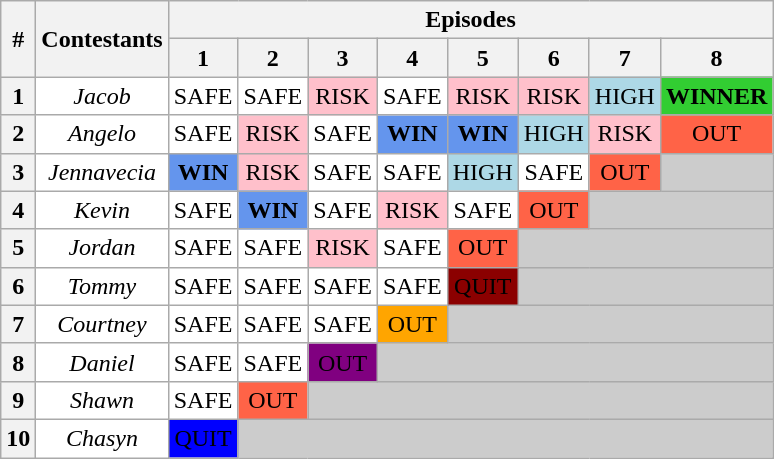<table class="wikitable" style="text-align:center; background:white">
<tr>
<th rowspan=2>#</th>
<th rowspan=2>Contestants</th>
<th colspan=8>Episodes</th>
</tr>
<tr>
<th>1</th>
<th>2</th>
<th>3</th>
<th>4</th>
<th>5</th>
<th>6</th>
<th>7</th>
<th>8</th>
</tr>
<tr>
<th>1</th>
<td bgcolor="white"><em>Jacob</em></td>
<td>SAFE</td>
<td>SAFE</td>
<td bgcolor="pink">RISK</td>
<td>SAFE</td>
<td bgcolor="pink">RISK</td>
<td bgcolor="pink">RISK</td>
<td bgcolor="lightblue">HIGH</td>
<td bgcolor="limegreen"><strong>WINNER</strong></td>
</tr>
<tr>
<th>2</th>
<td bgcolor="white"><em>Angelo</em></td>
<td>SAFE</td>
<td bgcolor="pink">RISK</td>
<td>SAFE</td>
<td bgcolor="cornflowerblue"><strong>WIN</strong></td>
<td bgcolor="cornflowerblue"><strong>WIN</strong></td>
<td bgcolor="lightblue">HIGH</td>
<td bgcolor="pink">RISK</td>
<td bgcolor="tomato">OUT</td>
</tr>
<tr>
<th>3</th>
<td bgcolor="white"><em>Jennavecia</em></td>
<td bgcolor="cornflowerblue"><strong>WIN</strong></td>
<td bgcolor="pink">RISK</td>
<td>SAFE</td>
<td>SAFE</td>
<td bgcolor="lightblue">HIGH</td>
<td>SAFE</td>
<td bgcolor="tomato">OUT</td>
<td bgcolor="#ccc"></td>
</tr>
<tr>
<th>4</th>
<td bgcolor="white"><em>Kevin</em></td>
<td>SAFE</td>
<td bgcolor="cornflowerblue"><strong>WIN</strong></td>
<td>SAFE</td>
<td bgcolor="pink">RISK</td>
<td>SAFE</td>
<td bgcolor="tomato">OUT</td>
<td bgcolor="#ccc" colspan="2"></td>
</tr>
<tr>
<th>5</th>
<td bgcolor="white"><em>Jordan</em></td>
<td>SAFE</td>
<td>SAFE</td>
<td bgcolor="pink">RISK</td>
<td>SAFE</td>
<td bgcolor="tomato">OUT</td>
<td bgcolor="#ccc" colspan="3"></td>
</tr>
<tr>
<th>6</th>
<td bgcolor="white"><em>Tommy</em></td>
<td>SAFE</td>
<td>SAFE</td>
<td>SAFE</td>
<td>SAFE</td>
<td bgcolor="darkred"><span>QUIT</span></td>
<td bgcolor="#ccc" colspan="3"></td>
</tr>
<tr>
<th>7</th>
<td bgcolor="white"><em>Courtney</em></td>
<td>SAFE</td>
<td>SAFE</td>
<td>SAFE</td>
<td bgcolor="orange">OUT</td>
<td bgcolor="#ccc" colspan="4"></td>
</tr>
<tr>
<th>8</th>
<td bgcolor="white"><em>Daniel</em></td>
<td>SAFE</td>
<td>SAFE</td>
<td bgcolor="purple"><span>OUT</span></td>
<td bgcolor="#ccc" colspan="5"></td>
</tr>
<tr>
<th>9</th>
<td bgcolor="white"><em>Shawn</em></td>
<td>SAFE</td>
<td bgcolor="tomato">OUT</td>
<td bgcolor="#ccc" colspan="6"></td>
</tr>
<tr>
<th>10</th>
<td bgcolor="white"><em>Chasyn</em></td>
<td bgcolor="blue"><span>QUIT</span></td>
<td bgcolor="#ccc" colspan="7"></td>
</tr>
</table>
